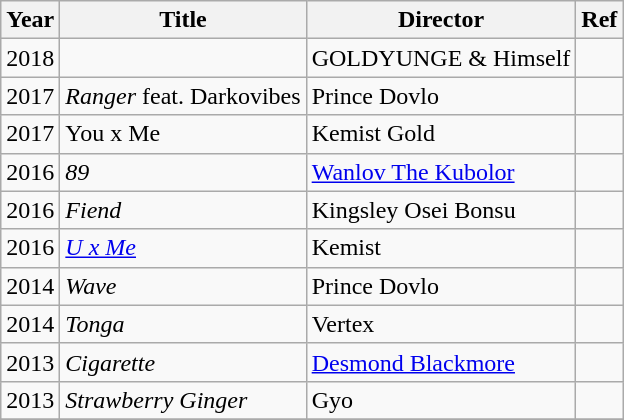<table class="wikitable">
<tr>
<th>Year</th>
<th>Title</th>
<th>Director</th>
<th>Ref</th>
</tr>
<tr>
<td>2018</td>
<td></td>
<td>GOLDYUNGE & Himself</td>
<td></td>
</tr>
<tr>
<td>2017</td>
<td><em>Ranger</em> feat. Darkovibes</td>
<td>Prince Dovlo</td>
<td></td>
</tr>
<tr>
<td>2017</td>
<td>You x Me</td>
<td>Kemist Gold</td>
<td></td>
</tr>
<tr>
<td>2016</td>
<td><em>89</em></td>
<td><a href='#'>Wanlov The Kubolor</a></td>
<td></td>
</tr>
<tr>
<td>2016</td>
<td><em>Fiend</em></td>
<td>Kingsley Osei Bonsu</td>
<td></td>
</tr>
<tr>
<td>2016</td>
<td><em><a href='#'>U x Me</a></em></td>
<td>Kemist</td>
<td></td>
</tr>
<tr>
<td>2014</td>
<td><em>Wave</em></td>
<td>Prince Dovlo</td>
<td></td>
</tr>
<tr>
<td>2014</td>
<td><em>Tonga</em></td>
<td>Vertex</td>
<td></td>
</tr>
<tr>
<td>2013</td>
<td><em>Cigarette</em></td>
<td><a href='#'>Desmond Blackmore</a></td>
<td></td>
</tr>
<tr>
<td>2013</td>
<td><em>Strawberry Ginger</em></td>
<td>Gyo</td>
<td></td>
</tr>
<tr>
</tr>
</table>
